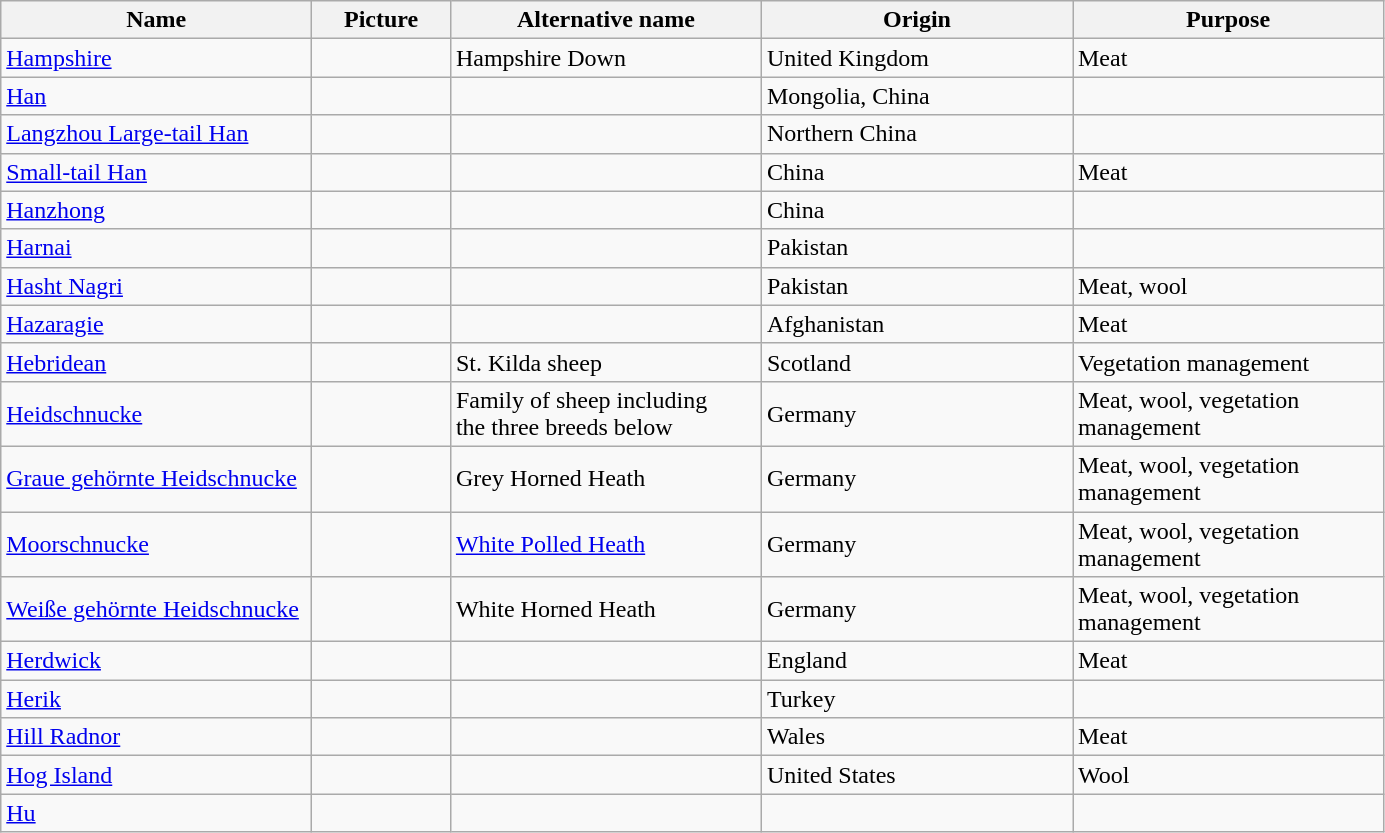<table class="wikitable sortable">
<tr>
<th width="200">Name</th>
<th width="85">Picture</th>
<th width="200">Alternative name</th>
<th width="200">Origin</th>
<th width="200">Purpose</th>
</tr>
<tr>
<td><a href='#'>Hampshire</a></td>
<td></td>
<td>Hampshire Down</td>
<td>United Kingdom</td>
<td>Meat</td>
</tr>
<tr>
<td><a href='#'>Han</a></td>
<td></td>
<td></td>
<td>Mongolia, China</td>
<td></td>
</tr>
<tr>
<td><a href='#'>Langzhou Large-tail Han</a></td>
<td></td>
<td></td>
<td>Northern China</td>
<td></td>
</tr>
<tr>
<td><a href='#'>Small-tail Han</a></td>
<td></td>
<td></td>
<td>China</td>
<td>Meat</td>
</tr>
<tr>
<td><a href='#'>Hanzhong</a></td>
<td></td>
<td></td>
<td>China</td>
<td></td>
</tr>
<tr>
<td><a href='#'>Harnai</a></td>
<td></td>
<td></td>
<td>Pakistan</td>
</tr>
<tr>
<td><a href='#'>Hasht Nagri</a></td>
<td></td>
<td></td>
<td>Pakistan</td>
<td>Meat, wool</td>
</tr>
<tr>
<td><a href='#'>Hazaragie</a></td>
<td></td>
<td></td>
<td>Afghanistan</td>
<td>Meat</td>
</tr>
<tr>
<td><a href='#'>Hebridean</a></td>
<td></td>
<td>St. Kilda sheep</td>
<td>Scotland</td>
<td>Vegetation management</td>
</tr>
<tr>
<td><a href='#'>Heidschnucke</a></td>
<td></td>
<td>Family of sheep including<br>the three breeds below</td>
<td>Germany</td>
<td>Meat, wool, vegetation management</td>
</tr>
<tr>
<td><a href='#'>Graue gehörnte Heidschnucke</a></td>
<td></td>
<td>Grey Horned Heath</td>
<td>Germany</td>
<td>Meat, wool, vegetation management</td>
</tr>
<tr>
<td><a href='#'>Moorschnucke</a></td>
<td></td>
<td><a href='#'>White Polled Heath</a></td>
<td>Germany</td>
<td>Meat, wool, vegetation management</td>
</tr>
<tr>
<td><a href='#'>Weiße gehörnte Heidschnucke</a></td>
<td></td>
<td>White Horned Heath</td>
<td>Germany</td>
<td>Meat, wool, vegetation management</td>
</tr>
<tr>
<td><a href='#'>Herdwick</a></td>
<td></td>
<td></td>
<td>England</td>
<td>Meat</td>
</tr>
<tr>
<td><a href='#'>Herik</a></td>
<td></td>
<td></td>
<td>Turkey</td>
<td></td>
</tr>
<tr>
<td><a href='#'>Hill Radnor</a></td>
<td></td>
<td></td>
<td>Wales</td>
<td>Meat</td>
</tr>
<tr>
<td><a href='#'>Hog Island</a></td>
<td></td>
<td></td>
<td>United States</td>
<td>Wool</td>
</tr>
<tr>
<td><a href='#'>Hu</a></td>
<td></td>
<td></td>
<td></td>
<td></td>
</tr>
</table>
